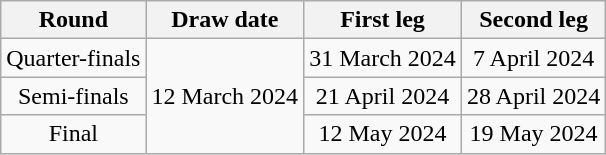<table class="wikitable" style="text-align:center">
<tr>
<th>Round</th>
<th>Draw date</th>
<th>First leg</th>
<th>Second leg</th>
</tr>
<tr>
<td>Quarter-finals</td>
<td rowspan=3>12 March 2024</td>
<td>31 March 2024</td>
<td>7 April 2024</td>
</tr>
<tr>
<td>Semi-finals</td>
<td>21 April 2024</td>
<td>28 April 2024</td>
</tr>
<tr>
<td>Final</td>
<td>12 May 2024</td>
<td>19 May 2024</td>
</tr>
</table>
